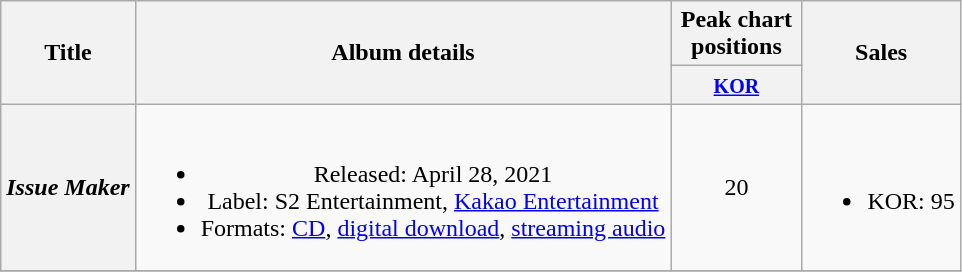<table class="wikitable plainrowheaders" style="text-align:center;">
<tr>
<th scope="col" rowspan="2">Title</th>
<th scope="col" rowspan="2">Album details</th>
<th scope="col" colspan="1" style="width:5em;">Peak chart positions</th>
<th scope="col" rowspan="2">Sales</th>
</tr>
<tr>
<th><small><a href='#'>KOR</a></small><br></th>
</tr>
<tr>
<th scope="row"><em>Issue Maker</em></th>
<td><br><ul><li>Released: April 28, 2021</li><li>Label: S2 Entertainment, <a href='#'>Kakao Entertainment</a></li><li>Formats: <a href='#'>CD</a>, <a href='#'>digital download</a>, <a href='#'>streaming audio</a></li></ul></td>
<td>20</td>
<td><br><ul><li>KOR: 95</li></ul></td>
</tr>
<tr>
</tr>
</table>
